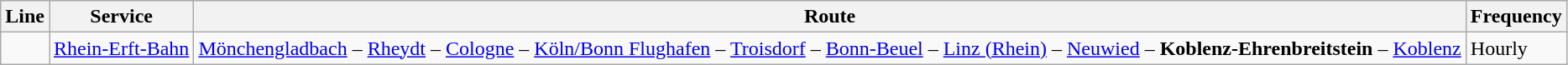<table class="wikitable">
<tr>
<th>Line</th>
<th>Service</th>
<th>Route</th>
<th>Frequency</th>
</tr>
<tr>
<td></td>
<td><a href='#'>Rhein-Erft-Bahn</a></td>
<td><a href='#'>Mönchengladbach</a> – <a href='#'>Rheydt</a> – <a href='#'>Cologne</a> – <a href='#'>Köln/Bonn Flughafen</a> – <a href='#'>Troisdorf</a> – <a href='#'>Bonn-Beuel</a> – <a href='#'>Linz (Rhein)</a> – <a href='#'>Neuwied</a> – <strong>Koblenz-Ehrenbreitstein</strong> – <a href='#'>Koblenz</a></td>
<td>Hourly</td>
</tr>
</table>
